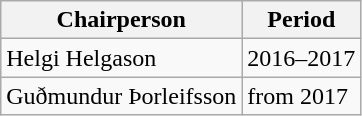<table class="wikitable">
<tr>
<th>Chairperson</th>
<th>Period</th>
</tr>
<tr>
<td>Helgi Helgason</td>
<td>2016–2017</td>
</tr>
<tr>
<td>Guðmundur Þorleifsson</td>
<td>from 2017</td>
</tr>
</table>
